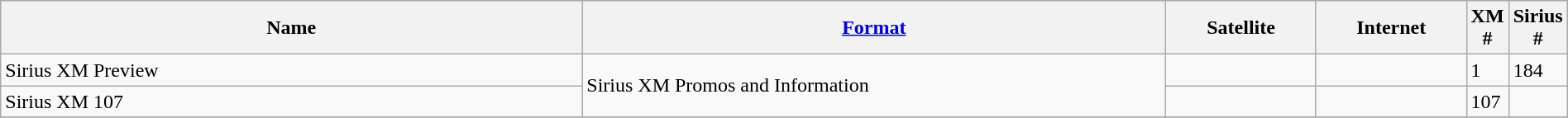<table class="wikitable" style="width:100%;">
<tr>
<th width="40%">Name</th>
<th width="40%"><a href='#'>Format</a></th>
<th width="10%">Satellite</th>
<th width="10%">Internet</th>
<th width="10%">XM #</th>
<th width="10%">Sirius #</th>
</tr>
<tr>
<td>Sirius XM Preview</td>
<td rowspan="2">Sirius XM Promos and Information</td>
<td></td>
<td></td>
<td>1</td>
<td>184</td>
</tr>
<tr>
<td>Sirius XM 107</td>
<td></td>
<td></td>
<td>107</td>
<td></td>
</tr>
<tr>
</tr>
</table>
